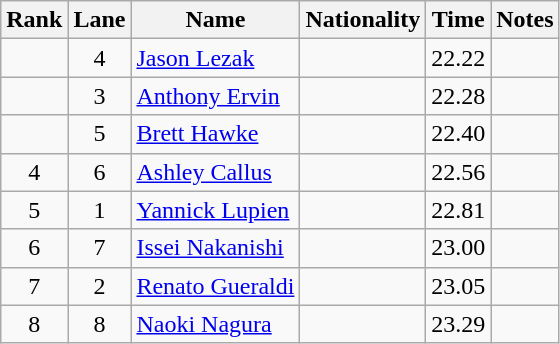<table class="wikitable sortable" style="text-align:center">
<tr>
<th>Rank</th>
<th>Lane</th>
<th>Name</th>
<th>Nationality</th>
<th>Time</th>
<th>Notes</th>
</tr>
<tr>
<td></td>
<td>4</td>
<td align=left><a href='#'>Jason Lezak</a></td>
<td align=left></td>
<td>22.22</td>
<td></td>
</tr>
<tr>
<td></td>
<td>3</td>
<td align=left><a href='#'>Anthony Ervin</a></td>
<td align=left></td>
<td>22.28</td>
<td></td>
</tr>
<tr>
<td></td>
<td>5</td>
<td align=left><a href='#'>Brett Hawke</a></td>
<td align=left></td>
<td>22.40</td>
<td></td>
</tr>
<tr>
<td>4</td>
<td>6</td>
<td align=left><a href='#'>Ashley Callus</a></td>
<td align=left></td>
<td>22.56</td>
<td></td>
</tr>
<tr>
<td>5</td>
<td>1</td>
<td align=left><a href='#'>Yannick Lupien</a></td>
<td align=left></td>
<td>22.81</td>
<td></td>
</tr>
<tr>
<td>6</td>
<td>7</td>
<td align=left><a href='#'>Issei Nakanishi</a></td>
<td align=left></td>
<td>23.00</td>
<td></td>
</tr>
<tr>
<td>7</td>
<td>2</td>
<td align=left><a href='#'>Renato Gueraldi</a></td>
<td align=left></td>
<td>23.05</td>
<td></td>
</tr>
<tr>
<td>8</td>
<td>8</td>
<td align=left><a href='#'>Naoki Nagura</a></td>
<td align=left></td>
<td>23.29</td>
<td></td>
</tr>
</table>
